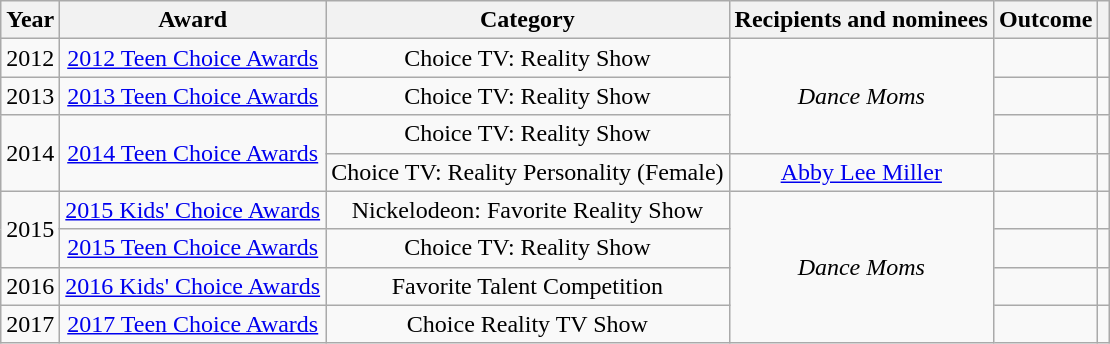<table class="wikitable plainrowheaders" style="text-align:center;">
<tr>
<th scope="col">Year</th>
<th scope="col">Award</th>
<th scope="col">Category</th>
<th scope="col">Recipients and nominees</th>
<th scope="col">Outcome</th>
<th scope="col" class="unsortable"></th>
</tr>
<tr>
<td scope="row" rowspan="1">2012</td>
<td rowspan="1"><a href='#'>2012 Teen Choice Awards</a></td>
<td>Choice TV: Reality Show</td>
<td rowspan="3"><em>Dance Moms</em></td>
<td></td>
<td></td>
</tr>
<tr>
<td scope="row" rowspan="1">2013</td>
<td rowspan="1"><a href='#'>2013 Teen Choice Awards</a></td>
<td>Choice TV: Reality Show</td>
<td></td>
<td></td>
</tr>
<tr>
<td scope="row" rowspan="2">2014</td>
<td rowspan="2"><a href='#'>2014 Teen Choice Awards</a></td>
<td>Choice TV: Reality Show</td>
<td></td>
<td></td>
</tr>
<tr>
<td scope="row">Choice TV: Reality Personality (Female)</td>
<td><a href='#'>Abby Lee Miller</a></td>
<td></td>
<td></td>
</tr>
<tr>
<td scope="row" rowspan="2">2015</td>
<td><a href='#'>2015 Kids' Choice Awards</a></td>
<td>Nickelodeon: Favorite Reality Show</td>
<td rowspan="4"><em>Dance Moms</em></td>
<td></td>
<td></td>
</tr>
<tr>
<td scope="row"><a href='#'>2015 Teen Choice Awards</a></td>
<td>Choice TV: Reality Show</td>
<td></td>
<td></td>
</tr>
<tr>
<td scope="row">2016</td>
<td><a href='#'>2016 Kids' Choice Awards</a></td>
<td>Favorite Talent Competition</td>
<td></td>
<td></td>
</tr>
<tr>
<td scope="row">2017</td>
<td><a href='#'>2017 Teen Choice Awards</a></td>
<td>Choice Reality TV Show</td>
<td></td>
<td></td>
</tr>
</table>
